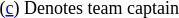<table border="0" style="text-align:left; font-size:90%;">
<tr>
<th colspan="125%"></th>
</tr>
<tr valign="top"  class="wraplinks">
<td style=width:25em;padding:0;><br></td>
<td style=width:25em;padding:0;><br></td>
</tr>
<tr>
<td colspan="125%"><small>(<a href='#'>c</a>) Denotes team captain</small></td>
</tr>
</table>
